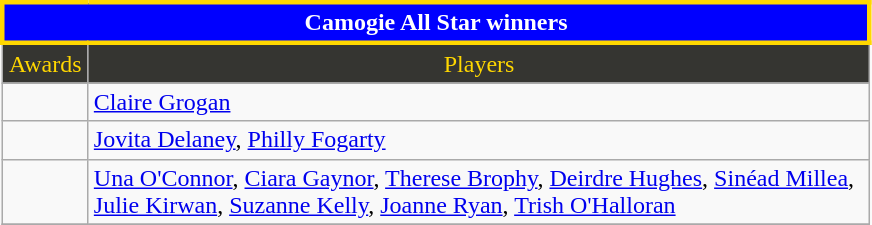<table class="wikitable" width="46%">
<tr style="text-align:center;background:blue; color:white; border:3px solid gold;">
<td colspan="2"><strong>Camogie All Star winners</strong></td>
</tr>
<tr style="text-align:center;background:#353531;color:gold;">
<td width="50px">Awards</td>
<td>Players</td>
</tr>
<tr>
<td></td>
<td><a href='#'>Claire Grogan</a></td>
</tr>
<tr>
<td></td>
<td><a href='#'>Jovita Delaney</a>, <a href='#'>Philly Fogarty</a></td>
</tr>
<tr>
<td></td>
<td><a href='#'>Una O'Connor</a>, <a href='#'>Ciara Gaynor</a>, <a href='#'>Therese Brophy</a>, <a href='#'>Deirdre Hughes</a>, <a href='#'>Sinéad Millea</a>, <a href='#'>Julie Kirwan</a>, <a href='#'>Suzanne Kelly</a>, <a href='#'>Joanne Ryan</a>, <a href='#'>Trish O'Halloran</a></td>
</tr>
<tr>
</tr>
</table>
